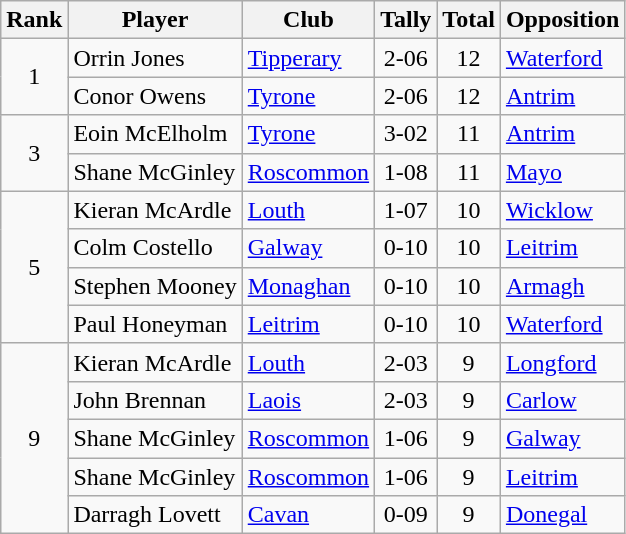<table class="wikitable">
<tr>
<th>Rank</th>
<th>Player</th>
<th>Club</th>
<th>Tally</th>
<th>Total</th>
<th>Opposition</th>
</tr>
<tr>
<td rowspan="2" style="text-align:center;">1</td>
<td>Orrin Jones</td>
<td><a href='#'>Tipperary</a></td>
<td align=center>2-06</td>
<td align=center>12</td>
<td><a href='#'>Waterford</a></td>
</tr>
<tr>
<td>Conor Owens</td>
<td><a href='#'>Tyrone</a></td>
<td align=center>2-06</td>
<td align=center>12</td>
<td><a href='#'>Antrim</a></td>
</tr>
<tr>
<td rowspan="2" style="text-align:center;">3</td>
<td>Eoin McElholm</td>
<td><a href='#'>Tyrone</a></td>
<td align=center>3-02</td>
<td align=center>11</td>
<td><a href='#'>Antrim</a></td>
</tr>
<tr>
<td>Shane McGinley</td>
<td><a href='#'>Roscommon</a></td>
<td align=center>1-08</td>
<td align=center>11</td>
<td><a href='#'>Mayo</a></td>
</tr>
<tr>
<td rowspan="4" style="text-align:center;">5</td>
<td>Kieran McArdle</td>
<td><a href='#'>Louth</a></td>
<td align=center>1-07</td>
<td align=center>10</td>
<td><a href='#'>Wicklow</a></td>
</tr>
<tr>
<td>Colm Costello</td>
<td><a href='#'>Galway</a></td>
<td align=center>0-10</td>
<td align=center>10</td>
<td><a href='#'>Leitrim</a></td>
</tr>
<tr>
<td>Stephen Mooney</td>
<td><a href='#'>Monaghan</a></td>
<td align=center>0-10</td>
<td align=center>10</td>
<td><a href='#'>Armagh</a></td>
</tr>
<tr>
<td>Paul Honeyman</td>
<td><a href='#'>Leitrim</a></td>
<td align=center>0-10</td>
<td align=center>10</td>
<td><a href='#'>Waterford</a></td>
</tr>
<tr>
<td rowspan="5" style="text-align:center;">9</td>
<td>Kieran McArdle</td>
<td><a href='#'>Louth</a></td>
<td align=center>2-03</td>
<td align=center>9</td>
<td><a href='#'>Longford</a></td>
</tr>
<tr>
<td>John Brennan</td>
<td><a href='#'>Laois</a></td>
<td align=center>2-03</td>
<td align=center>9</td>
<td><a href='#'>Carlow</a></td>
</tr>
<tr>
<td>Shane McGinley</td>
<td><a href='#'>Roscommon</a></td>
<td align=center>1-06</td>
<td align=center>9</td>
<td><a href='#'>Galway</a></td>
</tr>
<tr>
<td>Shane McGinley</td>
<td><a href='#'>Roscommon</a></td>
<td align=center>1-06</td>
<td align=center>9</td>
<td><a href='#'>Leitrim</a></td>
</tr>
<tr>
<td>Darragh Lovett</td>
<td><a href='#'>Cavan</a></td>
<td align=center>0-09</td>
<td align=center>9</td>
<td><a href='#'>Donegal</a></td>
</tr>
</table>
